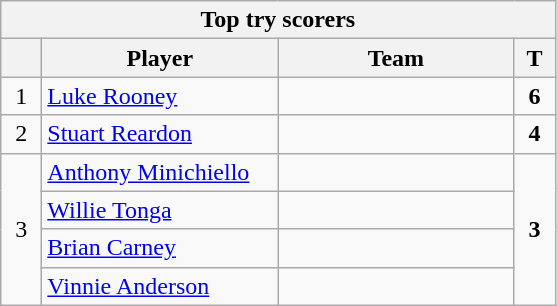<table class="wikitable" style="text-align:center;">
<tr>
<th colspan="10">Top try scorers</th>
</tr>
<tr>
<th width=20 abbr="Position"></th>
<th width=150>Player</th>
<th width=150>Team</th>
<th width=20 abbr="Tries">T</th>
</tr>
<tr>
<td>1</td>
<td style="text-align:left;"><a href='#'>Luke Rooney</a></td>
<td></td>
<td><strong>6</strong></td>
</tr>
<tr>
<td>2</td>
<td style="text-align:left;"><a href='#'>Stuart Reardon</a></td>
<td></td>
<td><strong>4</strong></td>
</tr>
<tr>
<td rowspan=4>3</td>
<td style="text-align:left;"><a href='#'>Anthony Minichiello</a></td>
<td></td>
<td rowspan=4><strong>3</strong></td>
</tr>
<tr>
<td style="text-align:left;"><a href='#'>Willie Tonga</a></td>
<td></td>
</tr>
<tr>
<td style="text-align:left;"><a href='#'>Brian Carney</a></td>
<td></td>
</tr>
<tr>
<td style="text-align:left;"><a href='#'>Vinnie Anderson</a></td>
<td></td>
</tr>
</table>
